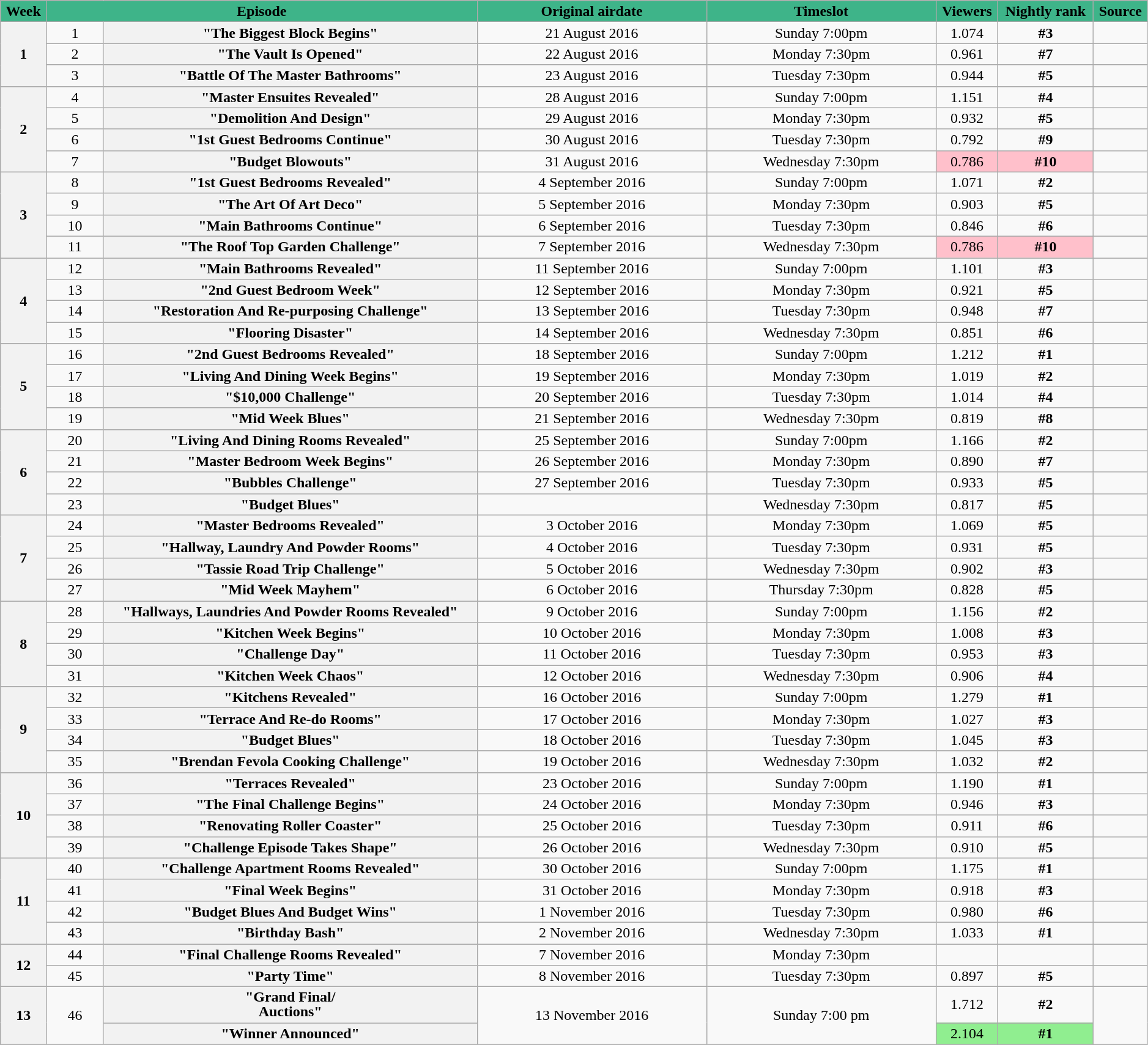<table class="wikitable plainrowheaders" style="text-align:center; line-height:16px; width:99%;">
<tr>
<th scope="col" style="background:#3EB489; color:black;">Week</th>
<th scope="col" style="background:#3EB489; color:black;" colspan="2">Episode</th>
<th scope="col" style="background:#3EB489; color:black; width:20%;">Original airdate</th>
<th scope="col" style="background:#3EB489; color:black; width:20%;">Timeslot</th>
<th scope="col" style="background:#3EB489; color:black;">Viewers<br><small></small></th>
<th scope="col" style="background:#3EB489; color:black;">Nightly rank</th>
<th scope="col" style="background:#3EB489; color:black;">Source</th>
</tr>
<tr>
<th rowspan="3">1</th>
<td>1</td>
<th scope="row" style="text-align:center">"The Biggest Block Begins"</th>
<td>21 August 2016</td>
<td>Sunday 7:00pm</td>
<td>1.074</td>
<td><strong>#3</strong></td>
<td></td>
</tr>
<tr>
<td>2</td>
<th scope="row" style="text-align:center">"The Vault Is Opened"</th>
<td>22 August 2016</td>
<td>Monday 7:30pm</td>
<td>0.961</td>
<td><strong>#7</strong></td>
<td></td>
</tr>
<tr>
<td>3</td>
<th scope="row" style="text-align:center">"Battle Of The Master Bathrooms"</th>
<td>23 August 2016</td>
<td>Tuesday 7:30pm</td>
<td>0.944</td>
<td><strong>#5</strong></td>
<td></td>
</tr>
<tr>
<th rowspan="4">2</th>
<td>4</td>
<th scope="row" style="text-align:center">"Master Ensuites Revealed"</th>
<td>28 August 2016</td>
<td>Sunday 7:00pm</td>
<td>1.151</td>
<td><strong>#4</strong></td>
<td></td>
</tr>
<tr>
<td>5</td>
<th scope="row" style="text-align:center">"Demolition And Design"</th>
<td>29 August 2016</td>
<td>Monday 7:30pm</td>
<td>0.932</td>
<td><strong>#5</strong></td>
<td></td>
</tr>
<tr>
<td>6</td>
<th scope="row" style="text-align:center">"1st Guest Bedrooms Continue"</th>
<td>30 August 2016</td>
<td>Tuesday 7:30pm</td>
<td>0.792</td>
<td><strong>#9</strong></td>
<td></td>
</tr>
<tr>
<td>7</td>
<th scope="row" style="text-align:center">"Budget Blowouts"</th>
<td>31 August 2016</td>
<td>Wednesday 7:30pm</td>
<td style="background:#FFC0CB">0.786</td>
<td style="background:#FFC0CB"><strong>#10</strong></td>
<td></td>
</tr>
<tr>
<th rowspan="4">3</th>
<td>8</td>
<th scope="row" style="text-align:center">"1st Guest Bedrooms Revealed"</th>
<td>4 September 2016</td>
<td>Sunday 7:00pm</td>
<td>1.071</td>
<td><strong>#2</strong></td>
<td></td>
</tr>
<tr>
<td>9</td>
<th scope="row" style="text-align:center">"The Art Of Art Deco"</th>
<td>5 September 2016</td>
<td>Monday 7:30pm</td>
<td>0.903</td>
<td><strong>#5</strong></td>
<td></td>
</tr>
<tr>
<td>10</td>
<th scope="row" style="text-align:center">"Main Bathrooms Continue"</th>
<td>6 September 2016</td>
<td>Tuesday 7:30pm</td>
<td>0.846</td>
<td><strong>#6</strong></td>
<td></td>
</tr>
<tr>
<td>11</td>
<th scope="row" style="text-align:center">"The Roof Top Garden Challenge"</th>
<td>7 September 2016</td>
<td>Wednesday 7:30pm</td>
<td style="background:#FFC0CB">0.786</td>
<td style="background:#FFC0CB"><strong>#10</strong></td>
<td></td>
</tr>
<tr>
<th rowspan="4">4</th>
<td>12</td>
<th scope="row" style="text-align:center">"Main Bathrooms Revealed"</th>
<td>11 September 2016</td>
<td>Sunday 7:00pm</td>
<td>1.101</td>
<td><strong>#3</strong></td>
<td></td>
</tr>
<tr>
<td>13</td>
<th scope="row" style="text-align:center">"2nd Guest Bedroom Week"</th>
<td>12 September 2016</td>
<td>Monday 7:30pm</td>
<td>0.921</td>
<td><strong>#5</strong></td>
<td></td>
</tr>
<tr>
<td>14</td>
<th scope="row" style="text-align:center">"Restoration And Re-purposing Challenge"</th>
<td>13 September 2016</td>
<td>Tuesday 7:30pm</td>
<td>0.948</td>
<td><strong>#7</strong></td>
<td></td>
</tr>
<tr>
<td>15</td>
<th scope="row" style="text-align:center">"Flooring Disaster"</th>
<td>14 September 2016</td>
<td>Wednesday 7:30pm</td>
<td>0.851</td>
<td><strong>#6</strong></td>
<td></td>
</tr>
<tr>
<th rowspan="4">5</th>
<td>16</td>
<th scope="row" style="text-align:center">"2nd Guest Bedrooms Revealed"</th>
<td>18 September 2016</td>
<td>Sunday 7:00pm</td>
<td>1.212</td>
<td><strong>#1</strong></td>
<td></td>
</tr>
<tr>
<td>17</td>
<th scope="row" style="text-align:center">"Living And Dining Week Begins"</th>
<td>19 September 2016</td>
<td>Monday 7:30pm</td>
<td>1.019</td>
<td><strong>#2</strong></td>
<td></td>
</tr>
<tr>
<td>18</td>
<th scope="row" style="text-align:center">"$10,000 Challenge"</th>
<td>20 September 2016</td>
<td>Tuesday 7:30pm</td>
<td>1.014</td>
<td><strong>#4</strong></td>
<td></td>
</tr>
<tr>
<td>19</td>
<th scope="row" style="text-align:center">"Mid Week Blues"</th>
<td>21 September 2016</td>
<td>Wednesday 7:30pm</td>
<td>0.819</td>
<td><strong>#8</strong></td>
<td></td>
</tr>
<tr>
<th rowspan="4">6</th>
<td>20</td>
<th scope="row" style="text-align:center">"Living And Dining Rooms Revealed"</th>
<td>25 September 2016</td>
<td>Sunday 7:00pm</td>
<td>1.166</td>
<td><strong>#2</strong></td>
<td></td>
</tr>
<tr>
<td>21</td>
<th scope="row" style="text-align:center">"Master Bedroom Week Begins"</th>
<td>26 September 2016</td>
<td>Monday 7:30pm</td>
<td>0.890</td>
<td><strong>#7</strong></td>
<td></td>
</tr>
<tr>
<td>22</td>
<th scope="row" style="text-align:center">"Bubbles Challenge"</th>
<td>27 September 2016</td>
<td>Tuesday 7:30pm</td>
<td>0.933</td>
<td><strong>#5</strong></td>
<td></td>
</tr>
<tr>
<td>23</td>
<th scope="row" style="text-align:center">"Budget Blues"</th>
<td></td>
<td>Wednesday 7:30pm</td>
<td>0.817</td>
<td><strong>#5</strong></td>
<td></td>
</tr>
<tr>
<th rowspan="4">7</th>
<td>24</td>
<th scope="row" style="text-align:center">"Master Bedrooms Revealed"</th>
<td>3 October 2016</td>
<td>Monday 7:30pm</td>
<td>1.069</td>
<td><strong>#5</strong></td>
<td></td>
</tr>
<tr>
<td>25</td>
<th scope="row" style="text-align:center">"Hallway, Laundry And Powder Rooms"</th>
<td>4 October 2016</td>
<td>Tuesday 7:30pm</td>
<td>0.931</td>
<td><strong>#5</strong></td>
<td></td>
</tr>
<tr>
<td>26</td>
<th scope="row" style="text-align:center">"Tassie Road Trip Challenge"</th>
<td>5 October 2016</td>
<td>Wednesday 7:30pm</td>
<td>0.902</td>
<td><strong>#3</strong></td>
<td></td>
</tr>
<tr>
<td>27</td>
<th scope="row" style="text-align:center">"Mid Week Mayhem"</th>
<td>6 October 2016</td>
<td>Thursday 7:30pm</td>
<td>0.828</td>
<td><strong>#5</strong></td>
<td></td>
</tr>
<tr>
<th rowspan="4">8</th>
<td>28</td>
<th scope="row" style="text-align:center">"Hallways, Laundries And Powder Rooms Revealed"</th>
<td>9 October 2016</td>
<td>Sunday 7:00pm</td>
<td>1.156</td>
<td><strong>#2</strong></td>
<td></td>
</tr>
<tr>
<td>29</td>
<th scope="row" style="text-align:center">"Kitchen Week Begins"</th>
<td>10 October 2016</td>
<td>Monday 7:30pm</td>
<td>1.008</td>
<td><strong>#3</strong></td>
<td></td>
</tr>
<tr>
<td>30</td>
<th scope="row" style="text-align:center">"Challenge Day"</th>
<td>11 October 2016</td>
<td>Tuesday 7:30pm</td>
<td>0.953</td>
<td><strong>#3</strong></td>
<td></td>
</tr>
<tr>
<td>31</td>
<th scope="row" style="text-align:center">"Kitchen Week Chaos"</th>
<td>12 October 2016</td>
<td>Wednesday 7:30pm</td>
<td>0.906</td>
<td><strong>#4</strong></td>
<td></td>
</tr>
<tr>
<th rowspan="4">9</th>
<td>32</td>
<th scope="row" style="text-align:center">"Kitchens Revealed"</th>
<td>16 October 2016</td>
<td>Sunday 7:00pm</td>
<td>1.279</td>
<td><strong>#1</strong></td>
<td></td>
</tr>
<tr>
<td>33</td>
<th scope="row" style="text-align:center">"Terrace And Re-do Rooms"</th>
<td>17 October 2016</td>
<td>Monday 7:30pm</td>
<td>1.027</td>
<td><strong>#3</strong></td>
<td></td>
</tr>
<tr>
<td>34</td>
<th scope="row" style="text-align:center">"Budget Blues"</th>
<td>18 October 2016</td>
<td>Tuesday 7:30pm</td>
<td>1.045</td>
<td><strong>#3</strong></td>
<td></td>
</tr>
<tr>
<td>35</td>
<th scope="row" style="text-align:center">"Brendan Fevola Cooking Challenge"</th>
<td>19 October 2016</td>
<td>Wednesday 7:30pm</td>
<td>1.032</td>
<td><strong>#2</strong></td>
<td></td>
</tr>
<tr>
<th rowspan="4">10</th>
<td>36</td>
<th scope="row" style="text-align:center">"Terraces Revealed"</th>
<td>23 October 2016</td>
<td>Sunday 7:00pm</td>
<td>1.190</td>
<td><strong>#1</strong></td>
<td></td>
</tr>
<tr>
<td>37</td>
<th scope="row" style="text-align:center">"The Final Challenge Begins"</th>
<td>24 October 2016</td>
<td>Monday 7:30pm</td>
<td>0.946</td>
<td><strong>#3</strong></td>
<td></td>
</tr>
<tr>
<td>38</td>
<th scope="row" style="text-align:center">"Renovating Roller Coaster"</th>
<td>25 October 2016</td>
<td>Tuesday 7:30pm</td>
<td>0.911</td>
<td><strong>#6</strong></td>
<td></td>
</tr>
<tr>
<td>39</td>
<th scope="row" style="text-align:center">"Challenge Episode Takes Shape"</th>
<td>26 October 2016</td>
<td>Wednesday 7:30pm</td>
<td>0.910</td>
<td><strong>#5</strong></td>
<td></td>
</tr>
<tr>
<th rowspan="4">11</th>
<td>40</td>
<th scope="row" style="text-align:center">"Challenge Apartment Rooms Revealed"</th>
<td>30 October 2016</td>
<td>Sunday 7:00pm</td>
<td>1.175</td>
<td><strong>#1</strong></td>
<td></td>
</tr>
<tr>
<td>41</td>
<th scope="row" style="text-align:center">"Final Week Begins"</th>
<td>31 October 2016</td>
<td>Monday 7:30pm</td>
<td>0.918</td>
<td><strong>#3</strong></td>
<td></td>
</tr>
<tr>
<td>42</td>
<th scope="row" style="text-align:center">"Budget Blues And Budget Wins"</th>
<td>1 November 2016</td>
<td>Tuesday 7:30pm</td>
<td>0.980</td>
<td><strong>#6</strong></td>
<td></td>
</tr>
<tr>
<td>43</td>
<th scope="row" style="text-align:center">"Birthday Bash"</th>
<td>2 November 2016</td>
<td>Wednesday 7:30pm</td>
<td>1.033</td>
<td><strong>#1</strong></td>
<td></td>
</tr>
<tr>
<th rowspan="2">12</th>
<td>44</td>
<th scope="row" style="text-align:center">"Final Challenge Rooms Revealed"</th>
<td>7 November 2016</td>
<td>Monday 7:30pm</td>
<td></td>
<td></td>
<td></td>
</tr>
<tr>
<td>45</td>
<th scope="row" style="text-align:center">"Party Time"</th>
<td>8 November 2016</td>
<td>Tuesday 7:30pm</td>
<td>0.897</td>
<td><strong>#5</strong></td>
<td></td>
</tr>
<tr>
<th rowspan="2">13</th>
<td style="width:05%;" rowspan="2">46</td>
<th scope="row" style="text-align:center"><strong>"Grand Final/<br>Auctions"</strong></th>
<td rowspan="2">13 November 2016</td>
<td rowspan="2">Sunday 7:00 pm</td>
<td>1.712</td>
<td><strong>#2</strong></td>
<td rowspan=2></td>
</tr>
<tr>
<th scope="row" style="text-align:center"><strong>"Winner Announced"</strong></th>
<td style="background:#90EE90">2.104</td>
<td style="background:#90EE90"><strong>#1</strong></td>
</tr>
<tr>
</tr>
</table>
